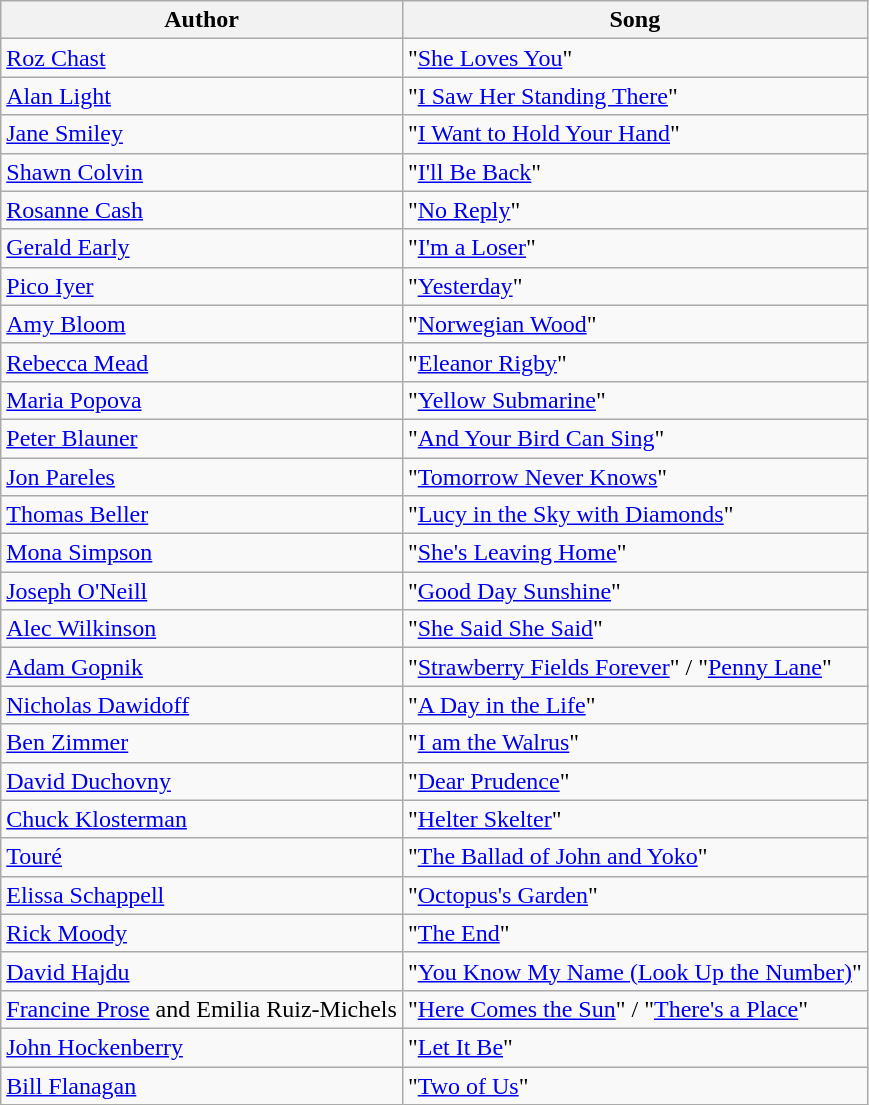<table class="wikitable">
<tr>
<th>Author</th>
<th>Song</th>
</tr>
<tr>
<td><a href='#'>Roz Chast</a></td>
<td>"<a href='#'>She Loves You</a>"</td>
</tr>
<tr>
<td><a href='#'>Alan Light</a></td>
<td>"<a href='#'>I Saw Her Standing There</a>"</td>
</tr>
<tr>
<td><a href='#'>Jane Smiley</a></td>
<td>"<a href='#'>I Want to Hold Your Hand</a>"</td>
</tr>
<tr>
<td><a href='#'>Shawn Colvin</a></td>
<td>"<a href='#'>I'll Be Back</a>"</td>
</tr>
<tr>
<td><a href='#'>Rosanne Cash</a></td>
<td>"<a href='#'>No Reply</a>"</td>
</tr>
<tr>
<td><a href='#'>Gerald Early</a></td>
<td>"<a href='#'>I'm a Loser</a>"</td>
</tr>
<tr>
<td><a href='#'>Pico Iyer</a></td>
<td>"<a href='#'>Yesterday</a>"</td>
</tr>
<tr>
<td><a href='#'>Amy Bloom</a></td>
<td>"<a href='#'>Norwegian Wood</a>"</td>
</tr>
<tr>
<td><a href='#'>Rebecca Mead</a></td>
<td>"<a href='#'>Eleanor Rigby</a>"</td>
</tr>
<tr>
<td><a href='#'>Maria Popova</a></td>
<td>"<a href='#'>Yellow Submarine</a>"</td>
</tr>
<tr>
<td><a href='#'>Peter Blauner</a></td>
<td>"<a href='#'>And Your Bird Can Sing</a>"</td>
</tr>
<tr>
<td><a href='#'>Jon Pareles</a></td>
<td>"<a href='#'>Tomorrow Never Knows</a>"</td>
</tr>
<tr>
<td><a href='#'>Thomas Beller</a></td>
<td>"<a href='#'>Lucy in the Sky with Diamonds</a>"</td>
</tr>
<tr>
<td><a href='#'>Mona Simpson</a></td>
<td>"<a href='#'>She's Leaving Home</a>"</td>
</tr>
<tr>
<td><a href='#'>Joseph O'Neill</a></td>
<td>"<a href='#'>Good Day Sunshine</a>"</td>
</tr>
<tr>
<td><a href='#'>Alec Wilkinson</a></td>
<td>"<a href='#'>She Said She Said</a>"</td>
</tr>
<tr>
<td><a href='#'>Adam Gopnik</a></td>
<td>"<a href='#'>Strawberry Fields Forever</a>" / "<a href='#'>Penny Lane</a>"</td>
</tr>
<tr>
<td><a href='#'>Nicholas Dawidoff</a></td>
<td>"<a href='#'>A Day in the Life</a>"</td>
</tr>
<tr>
<td><a href='#'>Ben Zimmer</a></td>
<td>"<a href='#'>I am the Walrus</a>"</td>
</tr>
<tr>
<td><a href='#'>David Duchovny</a></td>
<td>"<a href='#'>Dear Prudence</a>"</td>
</tr>
<tr>
<td><a href='#'>Chuck Klosterman</a></td>
<td>"<a href='#'>Helter Skelter</a>"</td>
</tr>
<tr>
<td><a href='#'>Touré</a></td>
<td>"<a href='#'>The Ballad of John and Yoko</a>"</td>
</tr>
<tr>
<td><a href='#'>Elissa Schappell</a></td>
<td>"<a href='#'>Octopus's Garden</a>"</td>
</tr>
<tr>
<td><a href='#'>Rick Moody</a></td>
<td>"<a href='#'>The End</a>"</td>
</tr>
<tr>
<td><a href='#'>David Hajdu</a></td>
<td>"<a href='#'>You Know My Name (Look Up the Number)</a>"</td>
</tr>
<tr>
<td><a href='#'>Francine Prose</a> and Emilia Ruiz-Michels</td>
<td>"<a href='#'>Here Comes the Sun</a>" / "<a href='#'>There's a Place</a>"</td>
</tr>
<tr>
<td><a href='#'>John Hockenberry</a></td>
<td>"<a href='#'>Let It Be</a>"</td>
</tr>
<tr>
<td><a href='#'>Bill Flanagan</a></td>
<td>"<a href='#'>Two of Us</a>"</td>
</tr>
</table>
